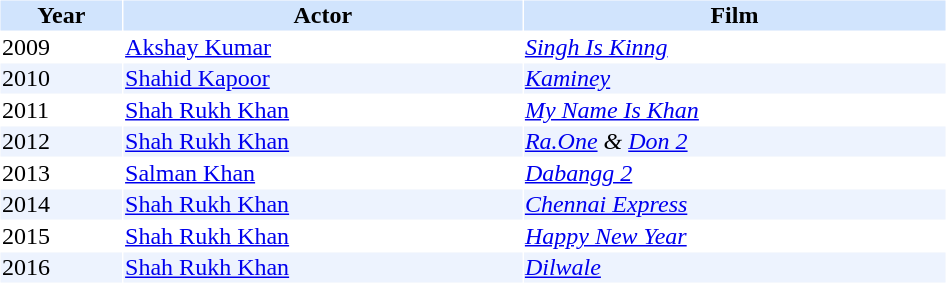<table cellspacing="1" cellpadding="1" border="0" width="50%">
<tr bgcolor="#d1e4fd">
<th>Year</th>
<th>Actor</th>
<th>Film</th>
</tr>
<tr>
<td>2009</td>
<td><a href='#'>Akshay Kumar</a></td>
<td><em><a href='#'>Singh Is Kinng</a></em></td>
</tr>
<tr bgcolor=#edf3fe>
<td>2010</td>
<td><a href='#'>Shahid Kapoor</a></td>
<td><em><a href='#'>Kaminey</a></em></td>
</tr>
<tr>
<td>2011</td>
<td><a href='#'>Shah Rukh Khan</a></td>
<td><em><a href='#'>My Name Is Khan</a></em></td>
</tr>
<tr bgcolor=#edf3fe>
<td>2012</td>
<td><a href='#'>Shah Rukh Khan</a></td>
<td><em><a href='#'>Ra.One</a> & <a href='#'>Don 2</a></em></td>
</tr>
<tr>
<td>2013</td>
<td><a href='#'>Salman Khan</a></td>
<td><em><a href='#'>Dabangg 2</a></em></td>
</tr>
<tr bgcolor=#edf3fe>
<td>2014</td>
<td><a href='#'>Shah Rukh Khan</a></td>
<td><em><a href='#'>Chennai Express</a></em></td>
</tr>
<tr>
<td>2015</td>
<td><a href='#'>Shah Rukh Khan</a></td>
<td><em><a href='#'>Happy New Year</a></em></td>
</tr>
<tr bgcolor=#edf3fe>
<td>2016</td>
<td><a href='#'>Shah Rukh Khan</a></td>
<td><em><a href='#'> Dilwale</a></em></td>
</tr>
</table>
